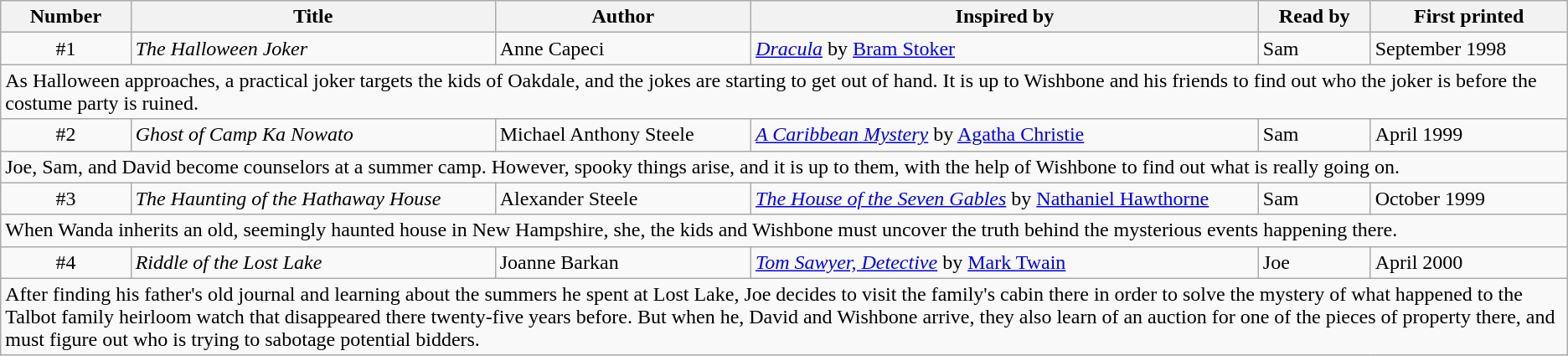<table class="wikitable"  border="1">
<tr>
<th>Number</th>
<th>Title</th>
<th>Author</th>
<th>Inspired by</th>
<th>Read by</th>
<th>First printed</th>
</tr>
<tr>
<td align="center">#1</td>
<td><em>The Halloween Joker</em></td>
<td>Anne Capeci</td>
<td><em><a href='#'>Dracula</a></em> by <a href='#'>Bram Stoker</a></td>
<td>Sam</td>
<td>September 1998</td>
</tr>
<tr>
<td colspan="6">As Halloween approaches, a practical joker targets the kids of Oakdale, and the jokes are starting to get out of hand. It is up to Wishbone and his friends to find out who the joker is before the costume party is ruined.</td>
</tr>
<tr>
<td align="center">#2</td>
<td><em>Ghost of Camp Ka Nowato</em></td>
<td>Michael Anthony Steele</td>
<td><em><a href='#'>A Caribbean Mystery</a></em> by <a href='#'>Agatha Christie</a></td>
<td>Sam</td>
<td>April 1999</td>
</tr>
<tr>
<td colspan="6">Joe, Sam, and David become counselors at a summer camp. However, spooky things arise, and it is up to them, with the help of Wishbone to find out what is really going on.</td>
</tr>
<tr>
<td align="center">#3</td>
<td><em>The Haunting of the Hathaway House</em></td>
<td>Alexander Steele</td>
<td><em><a href='#'>The House of the Seven Gables</a></em> by <a href='#'>Nathaniel Hawthorne</a></td>
<td>Sam</td>
<td>October 1999</td>
</tr>
<tr>
<td colspan="6">When Wanda inherits an old, seemingly haunted house in New Hampshire, she, the kids and Wishbone must uncover the truth behind the mysterious events happening there.</td>
</tr>
<tr>
<td align="center">#4</td>
<td><em>Riddle of the Lost Lake</em></td>
<td>Joanne Barkan</td>
<td><em><a href='#'>Tom Sawyer, Detective</a></em> by <a href='#'>Mark Twain</a></td>
<td>Joe</td>
<td>April 2000</td>
</tr>
<tr>
<td colspan="6">After finding his father's old journal and learning about the summers he spent at Lost Lake, Joe decides to visit the family's cabin there in order to solve the mystery of what happened to the Talbot family heirloom watch that disappeared there twenty-five years before. But when he, David and Wishbone arrive, they also learn of an auction for one of the pieces of property there, and must figure out who is trying to sabotage potential bidders.</td>
</tr>
</table>
